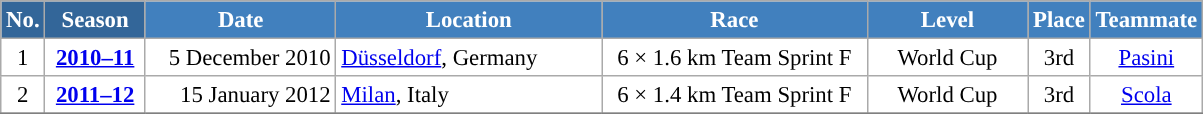<table class="wikitable sortable" style="font-size:95%; text-align:center; border:grey solid 1px; border-collapse:collapse; background:#ffffff;">
<tr style="background:#efefef;">
<th style="background-color:#369; color:white;">No.</th>
<th style="background-color:#369; color:white;">Season</th>
<th style="background-color:#4180be; color:white; width:120px;">Date</th>
<th style="background-color:#4180be; color:white; width:170px;">Location</th>
<th style="background-color:#4180be; color:white; width:170px;">Race</th>
<th style="background-color:#4180be; color:white; width:100px;">Level</th>
<th style="background-color:#4180be; color:white;">Place</th>
<th style="background-color:#4180be; color:white;">Teammate</th>
</tr>
<tr>
<td align=center>1</td>
<td rowspan=1 align=center><strong> <a href='#'>2010–11</a> </strong></td>
<td align=right>5 December 2010</td>
<td align=left> <a href='#'>Düsseldorf</a>, Germany</td>
<td>6 × 1.6 km Team Sprint F</td>
<td>World Cup</td>
<td>3rd</td>
<td><a href='#'>Pasini</a></td>
</tr>
<tr>
<td align=center>2</td>
<td rowspan=1 align=center><strong> <a href='#'>2011–12</a> </strong></td>
<td align=right>15 January 2012</td>
<td align=left> <a href='#'>Milan</a>, Italy</td>
<td>6 × 1.4 km Team Sprint F</td>
<td>World Cup</td>
<td>3rd</td>
<td><a href='#'>Scola</a></td>
</tr>
<tr>
</tr>
</table>
